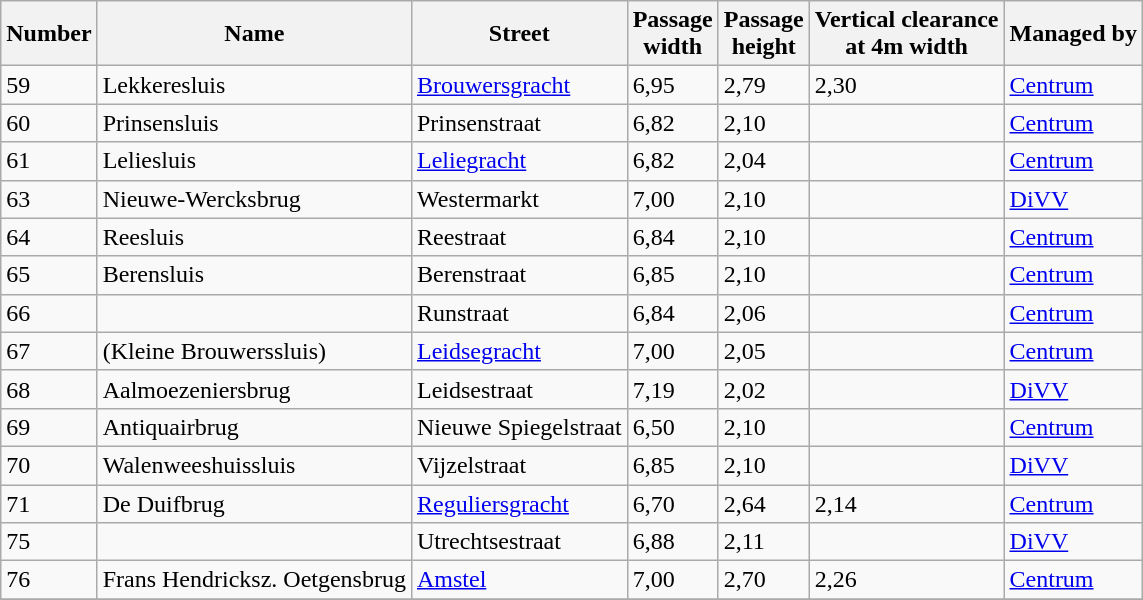<table class="wikitable sortable">
<tr>
<th>Number</th>
<th>Name</th>
<th>Street</th>
<th>Passage<br>width</th>
<th>Passage<br>height</th>
<th>Vertical clearance<br>at 4m width</th>
<th>Managed by</th>
</tr>
<tr --->
<td>59</td>
<td>Lekkeresluis</td>
<td><a href='#'>Brouwersgracht</a></td>
<td>6,95</td>
<td>2,79</td>
<td>2,30</td>
<td><a href='#'>Centrum</a></td>
</tr>
<tr --->
<td>60</td>
<td>Prinsensluis</td>
<td>Prinsenstraat</td>
<td>6,82</td>
<td>2,10</td>
<td></td>
<td><a href='#'>Centrum</a></td>
</tr>
<tr --->
<td>61</td>
<td>Leliesluis</td>
<td><a href='#'>Leliegracht</a></td>
<td>6,82</td>
<td>2,04</td>
<td></td>
<td><a href='#'>Centrum</a></td>
</tr>
<tr --->
<td>63</td>
<td>Nieuwe-Wercksbrug</td>
<td>Westermarkt</td>
<td>7,00</td>
<td>2,10</td>
<td></td>
<td><a href='#'>DiVV</a></td>
</tr>
<tr --->
<td>64</td>
<td>Reesluis</td>
<td>Reestraat</td>
<td>6,84</td>
<td>2,10</td>
<td></td>
<td><a href='#'>Centrum</a></td>
</tr>
<tr --->
<td>65</td>
<td>Berensluis</td>
<td>Berenstraat</td>
<td>6,85</td>
<td>2,10</td>
<td></td>
<td><a href='#'>Centrum</a></td>
</tr>
<tr --->
<td>66</td>
<td></td>
<td>Runstraat</td>
<td>6,84</td>
<td>2,06</td>
<td></td>
<td><a href='#'>Centrum</a></td>
</tr>
<tr --->
<td>67</td>
<td>(Kleine Brouwerssluis)</td>
<td><a href='#'>Leidsegracht</a></td>
<td>7,00</td>
<td>2,05</td>
<td></td>
<td><a href='#'>Centrum</a></td>
</tr>
<tr --->
<td>68</td>
<td>Aalmoezeniersbrug</td>
<td>Leidsestraat</td>
<td>7,19</td>
<td>2,02</td>
<td></td>
<td><a href='#'>DiVV</a></td>
</tr>
<tr --->
<td>69</td>
<td>Antiquairbrug</td>
<td>Nieuwe Spiegelstraat</td>
<td>6,50</td>
<td>2,10</td>
<td></td>
<td><a href='#'>Centrum</a></td>
</tr>
<tr --->
<td>70</td>
<td>Walenweeshuissluis</td>
<td>Vijzelstraat</td>
<td>6,85</td>
<td>2,10</td>
<td></td>
<td><a href='#'>DiVV</a></td>
</tr>
<tr --->
<td>71</td>
<td>De Duifbrug</td>
<td><a href='#'>Reguliersgracht</a></td>
<td>6,70</td>
<td>2,64</td>
<td>2,14</td>
<td><a href='#'>Centrum</a></td>
</tr>
<tr --->
<td 75>75</td>
<td></td>
<td>Utrechtsestraat</td>
<td>6,88</td>
<td>2,11</td>
<td></td>
<td><a href='#'>DiVV</a></td>
</tr>
<tr --->
<td>76</td>
<td>Frans Hendricksz. Oetgensbrug</td>
<td><a href='#'>Amstel</a></td>
<td>7,00</td>
<td>2,70</td>
<td>2,26</td>
<td><a href='#'>Centrum</a></td>
</tr>
<tr --->
</tr>
</table>
